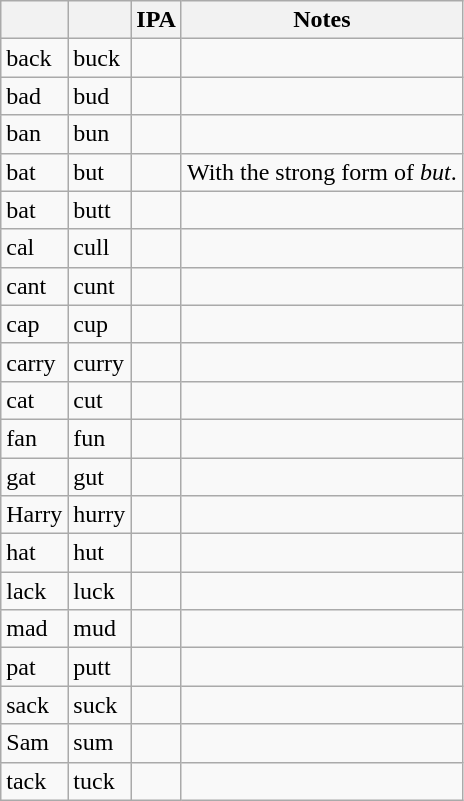<table class="wikitable sortable mw-collapsible mw-collapsed">
<tr>
<th></th>
<th></th>
<th>IPA</th>
<th>Notes</th>
</tr>
<tr>
<td>back</td>
<td>buck</td>
<td></td>
<td></td>
</tr>
<tr>
<td>bad</td>
<td>bud</td>
<td></td>
<td></td>
</tr>
<tr>
<td>ban</td>
<td>bun</td>
<td></td>
<td></td>
</tr>
<tr>
<td>bat</td>
<td>but</td>
<td></td>
<td>With the strong form of <em>but</em>.</td>
</tr>
<tr>
<td>bat</td>
<td>butt</td>
<td></td>
<td></td>
</tr>
<tr>
<td>cal</td>
<td>cull</td>
<td></td>
<td></td>
</tr>
<tr>
<td>cant</td>
<td>cunt</td>
<td></td>
<td></td>
</tr>
<tr>
<td>cap</td>
<td>cup</td>
<td></td>
<td></td>
</tr>
<tr>
<td>carry</td>
<td>curry</td>
<td></td>
<td></td>
</tr>
<tr>
<td>cat</td>
<td>cut</td>
<td></td>
<td></td>
</tr>
<tr>
<td>fan</td>
<td>fun</td>
<td></td>
<td></td>
</tr>
<tr>
<td>gat</td>
<td>gut</td>
<td></td>
<td></td>
</tr>
<tr>
<td>Harry</td>
<td>hurry</td>
<td></td>
<td></td>
</tr>
<tr>
<td>hat</td>
<td>hut</td>
<td></td>
<td></td>
</tr>
<tr>
<td>lack</td>
<td>luck</td>
<td></td>
<td></td>
</tr>
<tr>
<td>mad</td>
<td>mud</td>
<td></td>
<td></td>
</tr>
<tr>
<td>pat</td>
<td>putt</td>
<td></td>
<td></td>
</tr>
<tr>
<td>sack</td>
<td>suck</td>
<td></td>
<td></td>
</tr>
<tr>
<td>Sam</td>
<td>sum</td>
<td></td>
<td></td>
</tr>
<tr>
<td>tack</td>
<td>tuck</td>
<td></td>
<td></td>
</tr>
</table>
